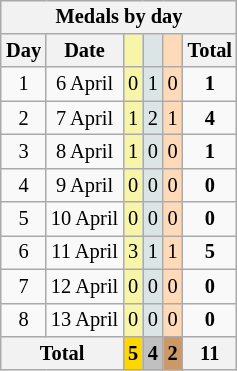<table class=wikitable style=font-size:85%;float:right;text-align:center>
<tr style="background:#efefef;">
<th colspan=6>Medals by day</th>
</tr>
<tr>
<th>Day</th>
<th>Date</th>
<td bgcolor=F7F6A8></td>
<td bgcolor=DCE5E5></td>
<td bgcolor=FFDAB9></td>
<th>Total</th>
</tr>
<tr>
<td>1</td>
<td>6 April</td>
<td bgcolor=F7F6A8>0</td>
<td bgcolor=DCE5E5>1</td>
<td bgcolor=FFDAB9>0</td>
<td><strong>1</strong></td>
</tr>
<tr style="text-align:center">
<td>2</td>
<td>7 April</td>
<td bgcolor=F7F6A8>1</td>
<td bgcolor=DCE5E5>2</td>
<td bgcolor=FFDAB9>1</td>
<td><strong>4</strong></td>
</tr>
<tr style="text-align:center">
<td>3</td>
<td>8 April</td>
<td bgcolor=F7F6A8>1</td>
<td bgcolor=DCE5E5>0</td>
<td bgcolor=FFDAB9>0</td>
<td><strong>1</strong></td>
</tr>
<tr style="text-align:center">
<td>4</td>
<td>9 April</td>
<td bgcolor=F7F6A8>0</td>
<td bgcolor=DCE5E5>0</td>
<td bgcolor=FFDAB9>0</td>
<td><strong>0</strong></td>
</tr>
<tr style="text-align:center">
<td>5</td>
<td>10 April</td>
<td bgcolor=F7F6A8>0</td>
<td bgcolor=DCE5E5>0</td>
<td bgcolor=FFDAB9>0</td>
<td><strong>0</strong></td>
</tr>
<tr style="text-align:center">
<td>6</td>
<td>11 April</td>
<td bgcolor=F7F6A8>3</td>
<td bgcolor=DCE5E5>1</td>
<td bgcolor=FFDAB9>1</td>
<td><strong>5</strong></td>
</tr>
<tr style="text-align:center">
<td>7</td>
<td>12 April</td>
<td bgcolor=F7F6A8>0</td>
<td bgcolor=DCE5E5>0</td>
<td bgcolor=FFDAB9>0</td>
<td><strong>0</strong></td>
</tr>
<tr style="text-align:center">
<td>8</td>
<td>13 April</td>
<td bgcolor=F7F6A8>0</td>
<td bgcolor=DCE5E5>0</td>
<td bgcolor=FFDAB9>0</td>
<td><strong>0</strong></td>
</tr>
<tr>
<th colspan=2>Total</th>
<th style="background:gold">5</th>
<th style="background:silver">4</th>
<th style="background:#c96">2</th>
<th>11</th>
</tr>
</table>
